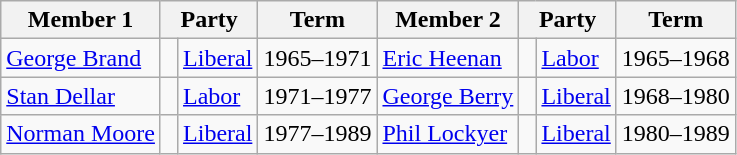<table class="wikitable">
<tr>
<th>Member 1</th>
<th colspan=2>Party</th>
<th>Term</th>
<th>Member 2</th>
<th colspan=2>Party</th>
<th>Term</th>
</tr>
<tr>
<td><a href='#'>George Brand</a></td>
<td> </td>
<td><a href='#'>Liberal</a></td>
<td>1965–1971</td>
<td><a href='#'>Eric Heenan</a></td>
<td> </td>
<td><a href='#'>Labor</a></td>
<td>1965–1968</td>
</tr>
<tr>
<td><a href='#'>Stan Dellar</a></td>
<td> </td>
<td><a href='#'>Labor</a></td>
<td>1971–1977</td>
<td><a href='#'>George Berry</a></td>
<td> </td>
<td><a href='#'>Liberal</a></td>
<td>1968–1980</td>
</tr>
<tr>
<td><a href='#'>Norman Moore</a></td>
<td> </td>
<td><a href='#'>Liberal</a></td>
<td>1977–1989</td>
<td><a href='#'>Phil Lockyer</a></td>
<td> </td>
<td><a href='#'>Liberal</a></td>
<td>1980–1989</td>
</tr>
</table>
